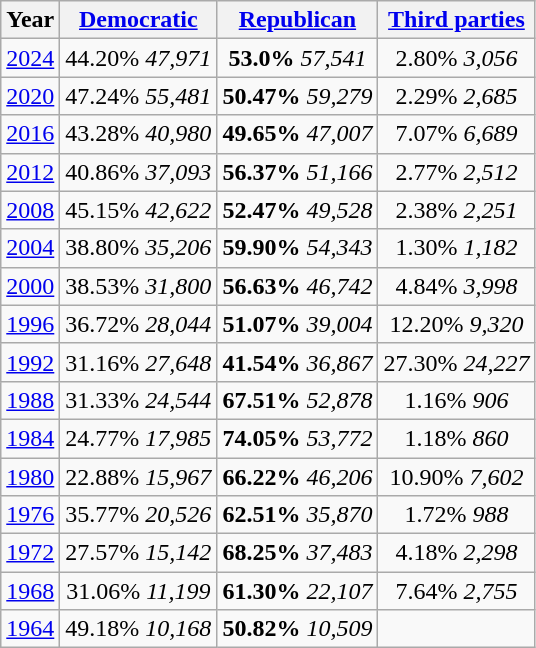<table class="wikitable sortable plainrowheaders" style="text-align:left;"">
<tr>
<th scope="col">Year</th>
<th scope="col"><a href='#'>Democratic</a></th>
<th scope="col"><a href='#'>Republican</a></th>
<th scope="col"><a href='#'>Third parties</a></th>
</tr>
<tr>
<td align="center" ><a href='#'>2024</a></td>
<td align="center" >44.20% <em>47,971</em></td>
<td align="center" ><strong>53.0%</strong> <em>57,541</em></td>
<td align="center" >2.80% <em>3,056</em></td>
</tr>
<tr>
<td align="center" ><a href='#'>2020</a></td>
<td align="center" >47.24% <em>55,481</em></td>
<td align="center" ><strong>50.47%</strong> <em>59,279</em></td>
<td align="center" >2.29% <em>2,685</em></td>
</tr>
<tr>
<td align="center" ><a href='#'>2016</a></td>
<td align="center" >43.28% <em>40,980</em></td>
<td align="center" ><strong>49.65%</strong> <em>47,007</em></td>
<td align="center" >7.07% <em>6,689</em></td>
</tr>
<tr>
<td align="center" ><a href='#'>2012</a></td>
<td align="center" >40.86% <em>37,093</em></td>
<td align="center" ><strong>56.37%</strong> <em>51,166</em></td>
<td align="center" >2.77% <em>2,512</em></td>
</tr>
<tr>
<td align="center" ><a href='#'>2008</a></td>
<td align="center" >45.15% <em>42,622</em></td>
<td align="center" ><strong>52.47%</strong> <em>49,528</em></td>
<td align="center" >2.38% <em>2,251</em></td>
</tr>
<tr>
<td align="center" ><a href='#'>2004</a></td>
<td align="center" >38.80% <em>35,206</em></td>
<td align="center" ><strong>59.90%</strong> <em>54,343</em></td>
<td align="center" >1.30% <em>1,182</em></td>
</tr>
<tr>
<td align="center" ><a href='#'>2000</a></td>
<td align="center" >38.53% <em>31,800</em></td>
<td align="center" ><strong>56.63%</strong> <em>46,742</em></td>
<td align="center" >4.84% <em>3,998</em></td>
</tr>
<tr>
<td align="center" ><a href='#'>1996</a></td>
<td align="center" >36.72% <em>28,044</em></td>
<td align="center" ><strong>51.07%</strong> <em>39,004</em></td>
<td align="center" >12.20% <em>9,320</em></td>
</tr>
<tr>
<td align="center" ><a href='#'>1992</a></td>
<td align="center" >31.16% <em>27,648</em></td>
<td align="center" ><strong>41.54%</strong> <em>36,867</em></td>
<td align="center" >27.30% <em>24,227</em></td>
</tr>
<tr>
<td align="center" ><a href='#'>1988</a></td>
<td align="center" >31.33% <em>24,544</em></td>
<td align="center" ><strong>67.51%</strong> <em>52,878</em></td>
<td align="center" >1.16% <em>906</em></td>
</tr>
<tr>
<td align="center" ><a href='#'>1984</a></td>
<td align="center" >24.77% <em>17,985</em></td>
<td align="center" ><strong>74.05%</strong> <em>53,772</em></td>
<td align="center" >1.18% <em>860</em></td>
</tr>
<tr>
<td align="center" ><a href='#'>1980</a></td>
<td align="center" >22.88% <em>15,967</em></td>
<td align="center" ><strong>66.22%</strong> <em>46,206</em></td>
<td align="center" >10.90% <em>7,602</em></td>
</tr>
<tr>
<td align="center" ><a href='#'>1976</a></td>
<td align="center" >35.77% <em>20,526</em></td>
<td align="center" ><strong>62.51%</strong> <em>35,870</em></td>
<td align="center" >1.72% <em>988</em></td>
</tr>
<tr>
<td align="center" ><a href='#'>1972</a></td>
<td align="center" >27.57% <em>15,142</em></td>
<td align="center" ><strong>68.25%</strong> <em>37,483</em></td>
<td align="center" >4.18% <em>2,298</em></td>
</tr>
<tr>
<td align="center" ><a href='#'>1968</a></td>
<td align="center" >31.06% <em>11,199</em></td>
<td align="center" ><strong>61.30%</strong> <em>22,107</em></td>
<td align="center" >7.64% <em>2,755</em></td>
</tr>
<tr>
<td align="center" ><a href='#'>1964</a></td>
<td align="center" >49.18% <em>10,168</em></td>
<td align="center" ><strong>50.82%</strong> <em>10,509</em></td>
</tr>
</table>
